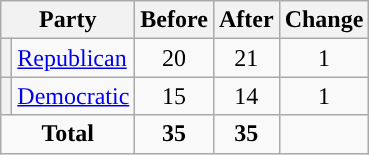<table class="wikitable" style="text-align:center;">
<tr>
<th colspan="2">Party</th>
<th>Before</th>
<th>After</th>
<th>Change</th>
</tr>
<tr>
<th style="background-color:"></th>
<td style="text-align:left;"><a href='#'>Republican</a></td>
<td>20</td>
<td>21</td>
<td> 1</td>
</tr>
<tr>
<th style="background-color:"></th>
<td style="text-align:left;"><a href='#'>Democratic</a></td>
<td>15</td>
<td>14</td>
<td> 1</td>
</tr>
<tr>
<td colspan="2"><strong>Total</strong></td>
<td><strong>35</strong></td>
<td><strong>35</strong></td>
<td></td>
</tr>
</table>
